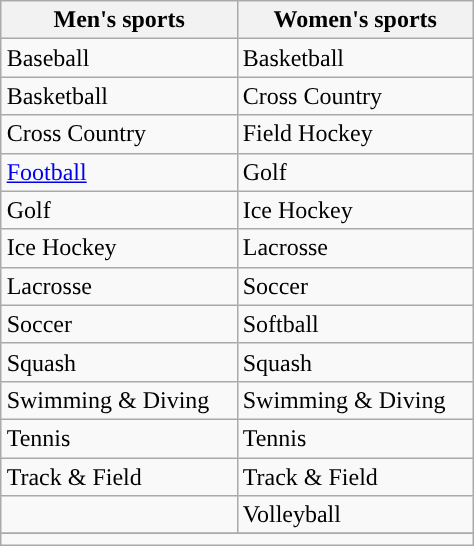<table class="wikitable" style="float:right; clear:right; margin-left:15px">
<tr>
<th width=150px>Men's sports</th>
<th width=150px>Women's sports</th>
</tr>
<tr>
<td>Baseball</td>
<td>Basketball</td>
</tr>
<tr>
<td>Basketball</td>
<td>Cross Country</td>
</tr>
<tr>
<td>Cross Country</td>
<td>Field Hockey</td>
</tr>
<tr>
<td><a href='#'>Football</a></td>
<td>Golf</td>
</tr>
<tr>
<td>Golf</td>
<td>Ice Hockey</td>
</tr>
<tr>
<td>Ice Hockey</td>
<td>Lacrosse</td>
</tr>
<tr>
<td>Lacrosse</td>
<td>Soccer</td>
</tr>
<tr>
<td>Soccer</td>
<td>Softball</td>
</tr>
<tr>
<td>Squash</td>
<td>Squash</td>
</tr>
<tr>
<td>Swimming & Diving</td>
<td>Swimming & Diving</td>
</tr>
<tr>
<td>Tennis</td>
<td>Tennis</td>
</tr>
<tr>
<td>Track & Field</td>
<td>Track & Field</td>
</tr>
<tr>
<td></td>
<td>Volleyball</td>
</tr>
<tr>
</tr>
<tr>
<td colspan="2"></td>
</tr>
</table>
